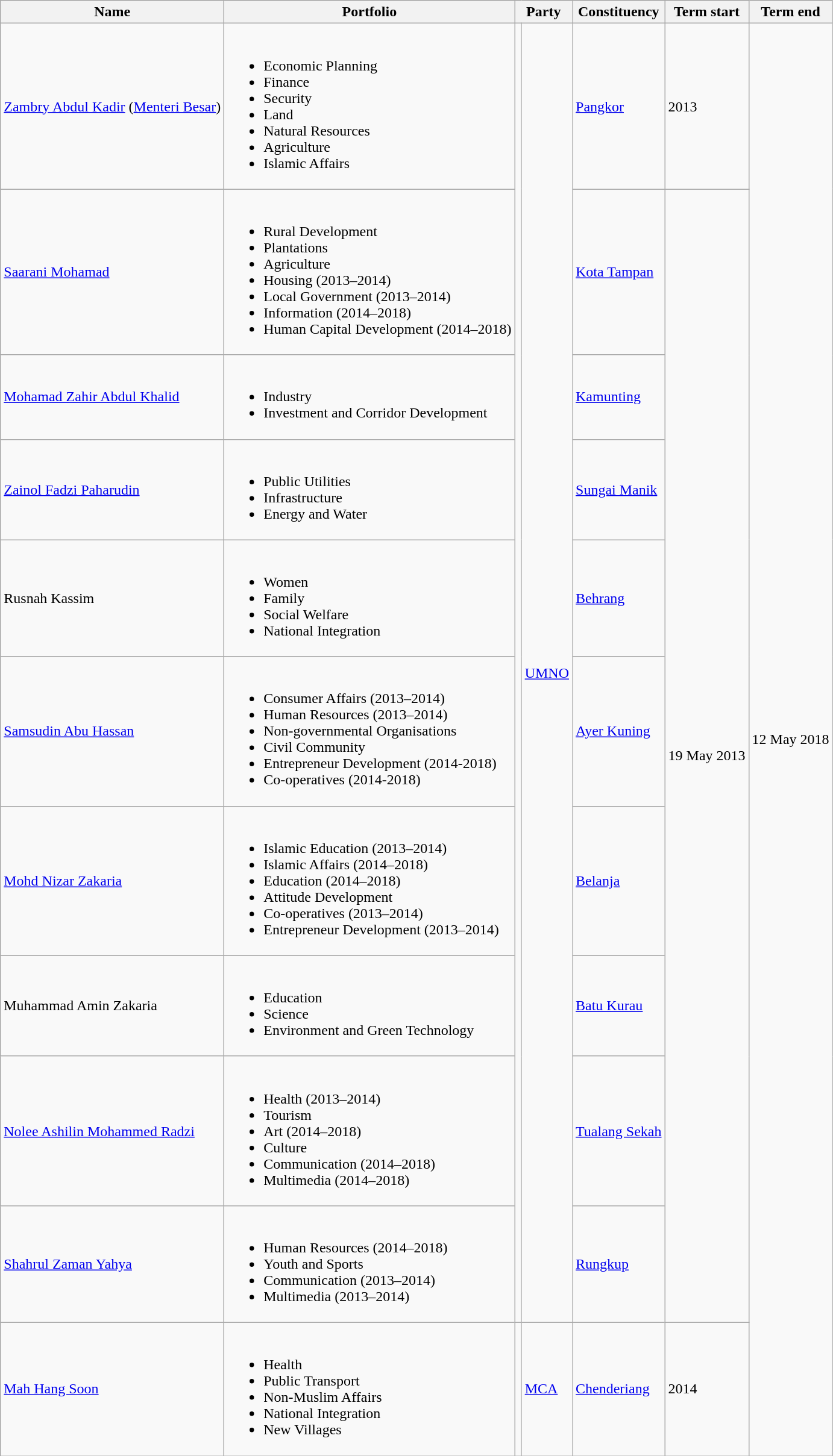<table class="wikitable">
<tr>
<th>Name</th>
<th>Portfolio</th>
<th colspan=2>Party</th>
<th>Constituency</th>
<th>Term start</th>
<th>Term end</th>
</tr>
<tr>
<td><a href='#'>Zambry Abdul Kadir</a> (<a href='#'>Menteri Besar</a>)</td>
<td><br><ul><li>Economic Planning</li><li>Finance</li><li>Security</li><li>Land</li><li>Natural Resources</li><li>Agriculture</li><li>Islamic Affairs</li></ul></td>
<td rowspan="10" bgcolor=></td>
<td rowspan="10"><a href='#'>UMNO</a></td>
<td><a href='#'>Pangkor</a></td>
<td>2013</td>
<td rowspan="11">12 May 2018</td>
</tr>
<tr>
<td><a href='#'>Saarani Mohamad</a></td>
<td><br><ul><li>Rural Development</li><li>Plantations</li><li>Agriculture</li><li>Housing (2013–2014)</li><li>Local Government (2013–2014)</li><li>Information (2014–2018)</li><li>Human Capital Development (2014–2018)</li></ul></td>
<td><a href='#'>Kota Tampan</a></td>
<td rowspan="9">19 May 2013</td>
</tr>
<tr>
<td><a href='#'>Mohamad Zahir Abdul Khalid</a></td>
<td><br><ul><li>Industry</li><li>Investment and Corridor Development</li></ul></td>
<td><a href='#'>Kamunting</a></td>
</tr>
<tr>
<td><a href='#'>Zainol Fadzi Paharudin</a></td>
<td><br><ul><li>Public Utilities</li><li>Infrastructure</li><li>Energy and Water</li></ul></td>
<td><a href='#'>Sungai Manik</a></td>
</tr>
<tr>
<td>Rusnah Kassim</td>
<td><br><ul><li>Women</li><li>Family</li><li>Social Welfare</li><li>National Integration</li></ul></td>
<td><a href='#'>Behrang</a></td>
</tr>
<tr>
<td><a href='#'>Samsudin Abu Hassan</a></td>
<td><br><ul><li>Consumer Affairs (2013–2014)</li><li>Human Resources (2013–2014)</li><li>Non-governmental Organisations</li><li>Civil Community</li><li>Entrepreneur Development (2014-2018)</li><li>Co-operatives (2014-2018)</li></ul></td>
<td><a href='#'>Ayer Kuning</a></td>
</tr>
<tr>
<td><a href='#'>Mohd Nizar Zakaria</a></td>
<td><br><ul><li>Islamic Education (2013–2014)</li><li>Islamic Affairs (2014–2018)</li><li>Education (2014–2018)</li><li>Attitude Development</li><li>Co-operatives (2013–2014)</li><li>Entrepreneur Development (2013–2014)</li></ul></td>
<td><a href='#'>Belanja</a></td>
</tr>
<tr>
<td>Muhammad Amin Zakaria</td>
<td><br><ul><li>Education</li><li>Science</li><li>Environment and Green Technology</li></ul></td>
<td><a href='#'>Batu Kurau</a></td>
</tr>
<tr>
<td><a href='#'>Nolee Ashilin Mohammed Radzi</a></td>
<td><br><ul><li>Health (2013–2014)</li><li>Tourism</li><li>Art (2014–2018)</li><li>Culture</li><li>Communication (2014–2018)</li><li>Multimedia (2014–2018)</li></ul></td>
<td><a href='#'>Tualang Sekah</a></td>
</tr>
<tr>
<td><a href='#'>Shahrul Zaman Yahya</a></td>
<td><br><ul><li>Human Resources (2014–2018)</li><li>Youth and Sports</li><li>Communication (2013–2014)</li><li>Multimedia (2013–2014)</li></ul></td>
<td><a href='#'>Rungkup</a></td>
</tr>
<tr>
<td><a href='#'>Mah Hang Soon</a></td>
<td><br><ul><li>Health</li><li>Public Transport</li><li>Non-Muslim Affairs</li><li>National Integration</li><li>New Villages</li></ul></td>
<td bgcolor=></td>
<td><a href='#'>MCA</a></td>
<td><a href='#'>Chenderiang</a></td>
<td>2014</td>
</tr>
</table>
